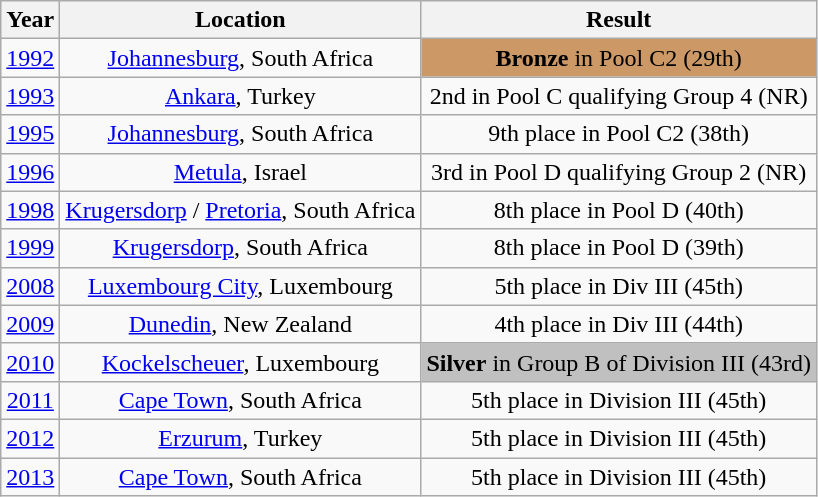<table class="wikitable" style="text-align:center;">
<tr>
<th>Year</th>
<th>Location</th>
<th>Result</th>
</tr>
<tr>
<td><a href='#'>1992</a></td>
<td><a href='#'>Johannesburg</a>, South Africa</td>
<td bgcolor="#cc9966" align=center><strong>Bronze</strong> in Pool C2 (29th)</td>
</tr>
<tr>
<td><a href='#'>1993</a></td>
<td><a href='#'>Ankara</a>, Turkey</td>
<td>2nd in Pool C qualifying Group 4 (NR)</td>
</tr>
<tr>
<td><a href='#'>1995</a></td>
<td><a href='#'>Johannesburg</a>, South Africa</td>
<td>9th place in Pool C2 (38th)</td>
</tr>
<tr>
<td><a href='#'>1996</a></td>
<td><a href='#'>Metula</a>, Israel</td>
<td>3rd in Pool D qualifying Group 2 (NR)</td>
</tr>
<tr>
<td><a href='#'>1998</a></td>
<td><a href='#'>Krugersdorp</a> / <a href='#'>Pretoria</a>, South Africa</td>
<td>8th place in Pool D (40th)</td>
</tr>
<tr>
<td><a href='#'>1999</a></td>
<td><a href='#'>Krugersdorp</a>, South Africa</td>
<td>8th place in Pool D (39th)</td>
</tr>
<tr>
<td><a href='#'>2008</a></td>
<td><a href='#'>Luxembourg City</a>, Luxembourg</td>
<td>5th place in Div III (45th)</td>
</tr>
<tr>
<td><a href='#'>2009</a></td>
<td><a href='#'>Dunedin</a>, New Zealand</td>
<td>4th place in Div III (44th)</td>
</tr>
<tr>
<td><a href='#'>2010</a></td>
<td><a href='#'>Kockelscheuer</a>, Luxembourg</td>
<td bgcolor=silver align=center><strong>Silver</strong> in Group B of Division III (43rd)</td>
</tr>
<tr>
<td><a href='#'>2011</a></td>
<td><a href='#'>Cape Town</a>, South Africa</td>
<td>5th place in Division III (45th)</td>
</tr>
<tr>
<td><a href='#'>2012</a></td>
<td><a href='#'>Erzurum</a>, Turkey</td>
<td>5th place in Division III (45th)</td>
</tr>
<tr>
<td><a href='#'>2013</a></td>
<td><a href='#'>Cape Town</a>, South Africa</td>
<td>5th place in Division III (45th)</td>
</tr>
</table>
